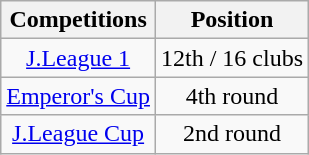<table class="wikitable" style="text-align:center;">
<tr>
<th>Competitions</th>
<th>Position</th>
</tr>
<tr>
<td><a href='#'>J.League 1</a></td>
<td>12th / 16 clubs</td>
</tr>
<tr>
<td><a href='#'>Emperor's Cup</a></td>
<td>4th round</td>
</tr>
<tr>
<td><a href='#'>J.League Cup</a></td>
<td>2nd round</td>
</tr>
</table>
